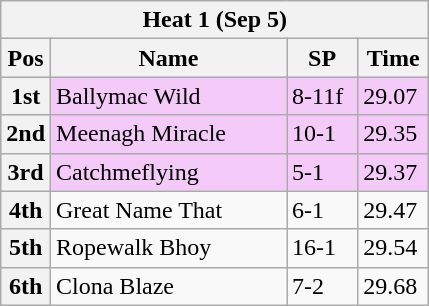<table class="wikitable">
<tr>
<th colspan="6">Heat 1 (Sep 5)</th>
</tr>
<tr>
<th width=20>Pos</th>
<th width=150>Name</th>
<th width=40>SP</th>
<th width=40>Time</th>
</tr>
<tr style="background: #f4caf9;">
<th>1st</th>
<td>Ballymac Wild</td>
<td>8-11f</td>
<td>29.07</td>
</tr>
<tr style="background: #f4caf9;">
<th>2nd</th>
<td>Meenagh Miracle</td>
<td>10-1</td>
<td>29.35</td>
</tr>
<tr style="background: #f4caf9;">
<th>3rd</th>
<td>Catchmeflying</td>
<td>5-1</td>
<td>29.37</td>
</tr>
<tr>
<th>4th</th>
<td>Great Name That</td>
<td>6-1</td>
<td>29.47</td>
</tr>
<tr>
<th>5th</th>
<td>Ropewalk Bhoy</td>
<td>16-1</td>
<td>29.54</td>
</tr>
<tr>
<th>6th</th>
<td>Clona Blaze</td>
<td>7-2</td>
<td>29.68</td>
</tr>
</table>
